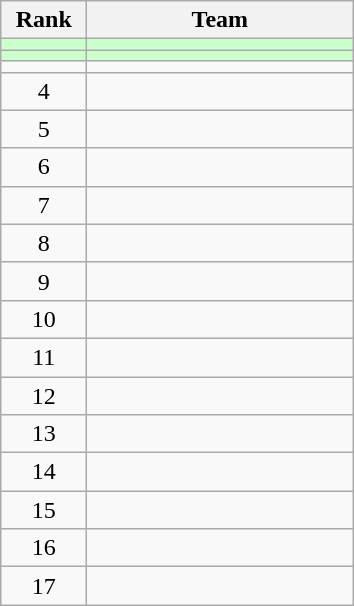<table class="wikitable" style="text-align: center">
<tr>
<th width=50>Rank</th>
<th width=170>Team</th>
</tr>
<tr bgcolor=#ccffcc>
<td></td>
<td align=left></td>
</tr>
<tr bgcolor=#ccffcc>
<td></td>
<td align=left></td>
</tr>
<tr>
<td></td>
<td align=left></td>
</tr>
<tr>
<td>4</td>
<td align=left></td>
</tr>
<tr>
<td>5</td>
<td align=left></td>
</tr>
<tr>
<td>6</td>
<td align=left></td>
</tr>
<tr>
<td>7</td>
<td align=left></td>
</tr>
<tr>
<td>8</td>
<td align=left></td>
</tr>
<tr>
<td>9</td>
<td align=left></td>
</tr>
<tr>
<td>10</td>
<td align=left></td>
</tr>
<tr>
<td>11</td>
<td align=left></td>
</tr>
<tr>
<td>12</td>
<td align=left></td>
</tr>
<tr>
<td>13</td>
<td align=left></td>
</tr>
<tr>
<td>14</td>
<td align=left></td>
</tr>
<tr>
<td>15</td>
<td align=left></td>
</tr>
<tr>
<td>16</td>
<td align=left></td>
</tr>
<tr>
<td>17</td>
<td align=left></td>
</tr>
</table>
